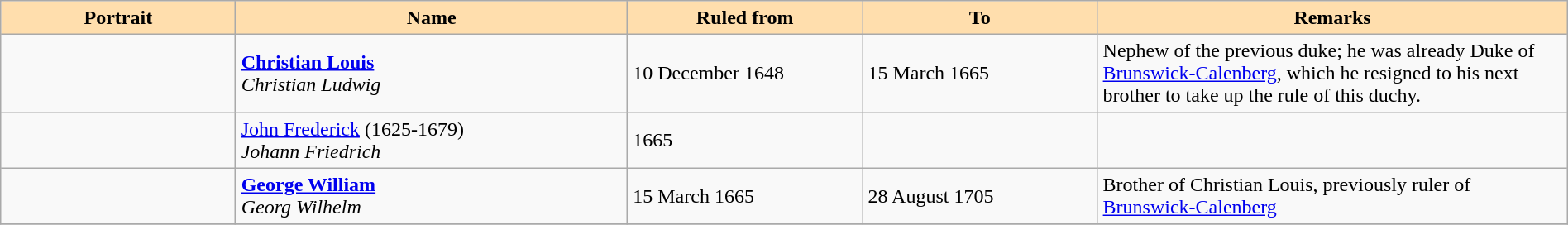<table width = "100%" border = 1 border="1" cellpadding="4" cellspacing="0" style="margin: 0.5em 1em 0.5em 0; background: #f9f9f9; border: 1px #aaa solid; border-collapse: collapse;">
<tr>
<th width = "15%" bgcolor = "#FFDEAD">Portrait</th>
<th width = "25%" bgcolor = "#FFDEAD">Name</th>
<th width = "15%" bgcolor = "#FFDEAD">Ruled from</th>
<th width = "15%" bgcolor = "#FFDEAD">To</th>
<th width = "30%" bgcolor = "#FFDEAD">Remarks</th>
</tr>
<tr>
<td></td>
<td><strong><a href='#'>Christian Louis</a></strong><br><em>Christian Ludwig</em></td>
<td>10 December 1648</td>
<td>15 March 1665</td>
<td>Nephew of the previous duke; he was already Duke of <a href='#'>Brunswick-Calenberg</a>, which he resigned to his next brother to take up the rule of this duchy.</td>
</tr>
<tr>
<td></td>
<td><a href='#'>John Frederick</a> (1625-1679)<br><em>Johann Friedrich</em></td>
<td>1665</td>
<td></td>
<td></td>
</tr>
<tr>
<td></td>
<td><strong><a href='#'>George William</a></strong><br><em>Georg Wilhelm</em></td>
<td>15 March 1665</td>
<td>28 August 1705</td>
<td>Brother of Christian Louis, previously ruler of <a href='#'>Brunswick-Calenberg</a></td>
</tr>
<tr>
</tr>
</table>
